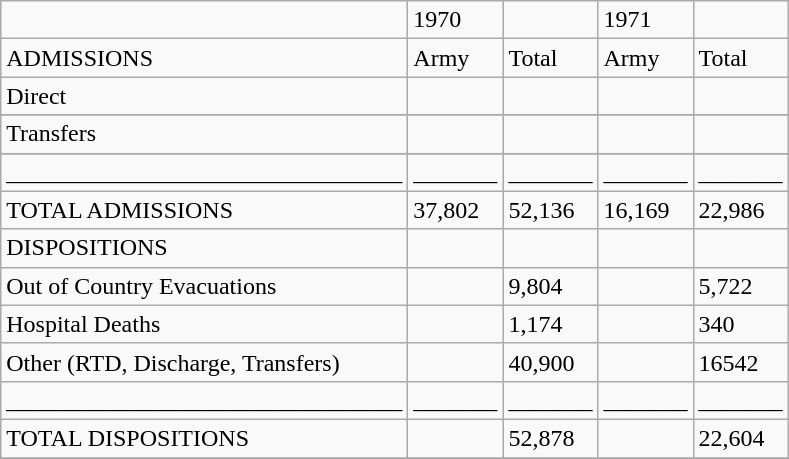<table class="wikitable">
<tr>
<td></td>
<td>1970</td>
<td></td>
<td>1971</td>
<td></td>
</tr>
<tr>
<td>ADMISSIONS</td>
<td>Army</td>
<td>Total</td>
<td>Army</td>
<td>Total</td>
</tr>
<tr>
<td>Direct</td>
<td></td>
<td></td>
<td></td>
<td></td>
</tr>
<tr>
</tr>
<tr -Army WIA||5,309||||981||>
</tr>
<tr>
</tr>
<tr -Total WIA||||10,038||||1,557>
</tr>
<tr>
</tr>
<tr -Army DNBI||30,826||||14,868||>
</tr>
<tr>
</tr>
<tr -Total DNBI||||40,114||||21,020>
</tr>
<tr>
<td>Transfers</td>
<td></td>
<td></td>
<td></td>
<td></td>
</tr>
<tr>
</tr>
<tr -Army||1,667||||320||>
</tr>
<tr>
</tr>
<tr -Total||||1,984||||409>
</tr>
<tr>
<td>_________________________________</td>
<td>_______</td>
<td>_______</td>
<td>_______</td>
<td>_______</td>
</tr>
<tr>
<td>TOTAL ADMISSIONS</td>
<td>37,802</td>
<td>52,136</td>
<td>16,169</td>
<td>22,986</td>
</tr>
<tr>
<td>DISPOSITIONS</td>
<td></td>
<td></td>
<td></td>
<td></td>
</tr>
<tr>
<td>Out of Country Evacuations</td>
<td></td>
<td>9,804</td>
<td></td>
<td>5,722</td>
</tr>
<tr>
<td>Hospital Deaths</td>
<td></td>
<td>1,174</td>
<td></td>
<td>340</td>
</tr>
<tr>
<td>Other (RTD, Discharge, Transfers)</td>
<td></td>
<td>40,900</td>
<td></td>
<td>16542</td>
</tr>
<tr>
<td>_________________________________</td>
<td>_______</td>
<td>_______</td>
<td>_______</td>
<td>_______</td>
</tr>
<tr>
<td>TOTAL DISPOSITIONS</td>
<td></td>
<td>52,878</td>
<td></td>
<td>22,604</td>
</tr>
<tr>
</tr>
</table>
